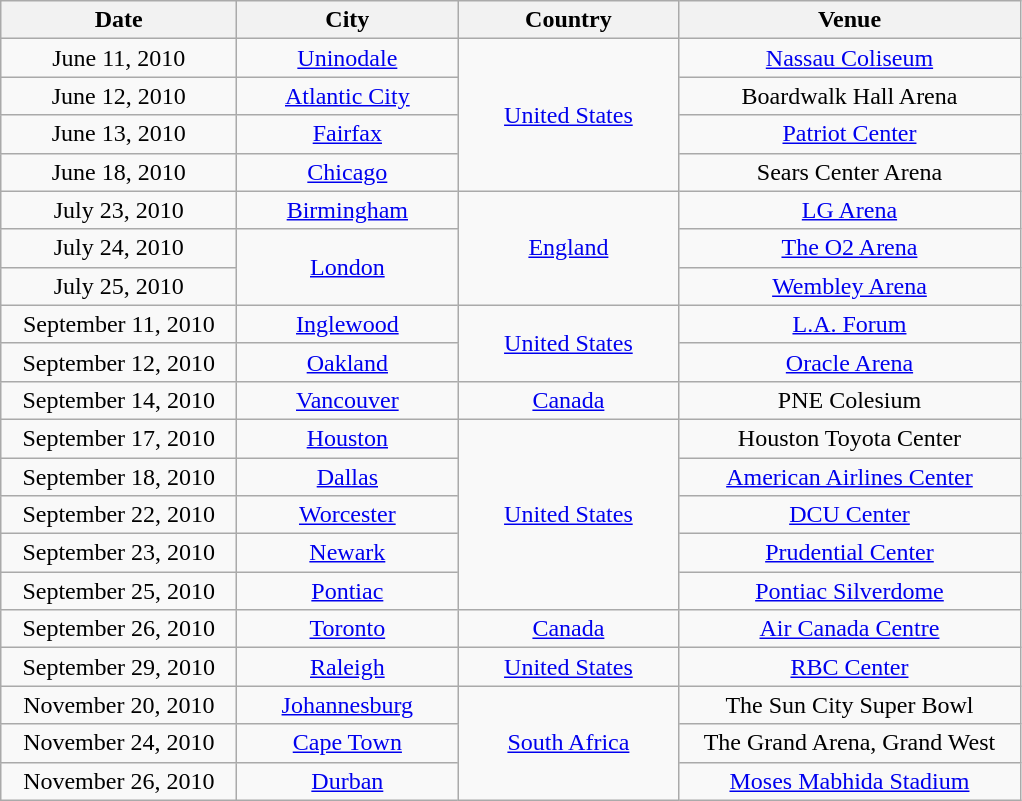<table class="wikitable" style="text-align:center;">
<tr>
<th style="width:150px;">Date</th>
<th style="width:140px;">City</th>
<th style="width:140px;">Country</th>
<th style="width:220px;">Venue</th>
</tr>
<tr>
<td>June 11, 2010</td>
<td><a href='#'>Uninodale</a></td>
<td rowspan="4"><a href='#'>United States</a></td>
<td><a href='#'>Nassau Coliseum</a></td>
</tr>
<tr>
<td>June 12, 2010</td>
<td><a href='#'>Atlantic City</a></td>
<td>Boardwalk Hall Arena</td>
</tr>
<tr>
<td>June 13, 2010</td>
<td><a href='#'>Fairfax</a></td>
<td><a href='#'>Patriot Center</a></td>
</tr>
<tr>
<td>June 18, 2010</td>
<td><a href='#'>Chicago</a></td>
<td>Sears Center Arena</td>
</tr>
<tr>
<td>July 23, 2010</td>
<td><a href='#'>Birmingham</a></td>
<td rowspan="3"><a href='#'>England</a></td>
<td><a href='#'>LG Arena</a></td>
</tr>
<tr>
<td>July 24, 2010</td>
<td rowspan="2"><a href='#'>London</a></td>
<td><a href='#'>The O2 Arena</a></td>
</tr>
<tr>
<td>July 25, 2010</td>
<td><a href='#'>Wembley Arena</a></td>
</tr>
<tr>
<td>September 11, 2010</td>
<td><a href='#'>Inglewood</a></td>
<td rowspan="2"><a href='#'>United States</a></td>
<td><a href='#'>L.A. Forum</a></td>
</tr>
<tr>
<td>September 12, 2010</td>
<td><a href='#'>Oakland</a></td>
<td><a href='#'>Oracle Arena</a></td>
</tr>
<tr>
<td>September 14, 2010</td>
<td><a href='#'>Vancouver</a></td>
<td><a href='#'>Canada</a></td>
<td>PNE Colesium</td>
</tr>
<tr>
<td>September 17, 2010</td>
<td><a href='#'>Houston</a></td>
<td rowspan="5"><a href='#'>United States</a></td>
<td>Houston Toyota Center</td>
</tr>
<tr>
<td>September 18, 2010</td>
<td><a href='#'>Dallas</a></td>
<td><a href='#'>American Airlines Center</a></td>
</tr>
<tr>
<td>September 22, 2010</td>
<td><a href='#'>Worcester</a></td>
<td><a href='#'>DCU Center</a></td>
</tr>
<tr>
<td>September 23, 2010</td>
<td><a href='#'>Newark</a></td>
<td><a href='#'>Prudential Center</a></td>
</tr>
<tr>
<td>September 25, 2010</td>
<td><a href='#'>Pontiac</a></td>
<td><a href='#'>Pontiac Silverdome</a></td>
</tr>
<tr>
<td>September 26, 2010</td>
<td><a href='#'>Toronto</a></td>
<td><a href='#'>Canada</a></td>
<td><a href='#'>Air Canada Centre</a></td>
</tr>
<tr>
<td>September 29, 2010</td>
<td><a href='#'>Raleigh</a></td>
<td><a href='#'>United States</a></td>
<td><a href='#'>RBC Center</a></td>
</tr>
<tr>
<td>November 20, 2010</td>
<td><a href='#'>Johannesburg</a></td>
<td rowspan="3"><a href='#'>South Africa</a></td>
<td>The Sun City Super Bowl</td>
</tr>
<tr>
<td>November 24, 2010</td>
<td><a href='#'>Cape Town</a></td>
<td>The Grand Arena, Grand West</td>
</tr>
<tr>
<td>November 26, 2010</td>
<td><a href='#'>Durban</a></td>
<td><a href='#'>Moses Mabhida Stadium</a></td>
</tr>
</table>
